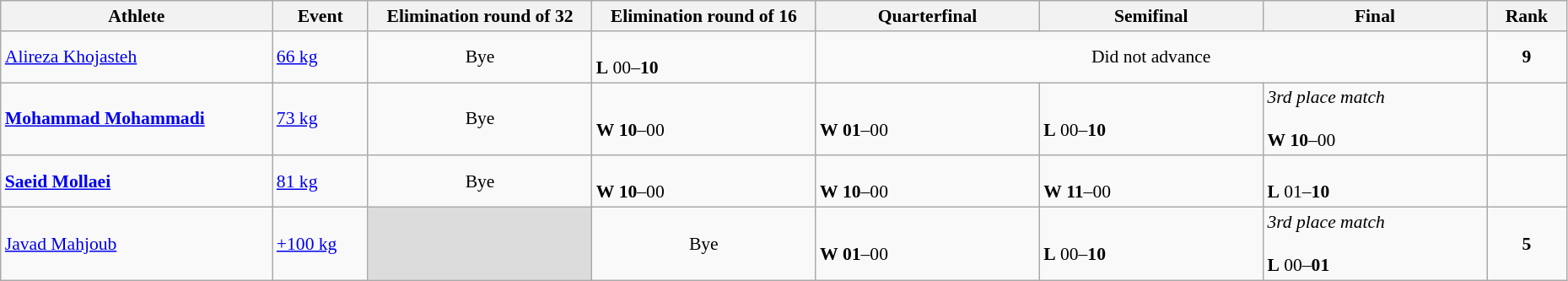<table class="wikitable" width="98%" style="text-align:left; font-size:90%">
<tr>
<th width="17%">Athlete</th>
<th width="6%">Event</th>
<th width="14%">Elimination round of 32</th>
<th width="14%">Elimination round of 16</th>
<th width="14%">Quarterfinal</th>
<th width="14%">Semifinal</th>
<th width="14%">Final</th>
<th width="5%">Rank</th>
</tr>
<tr>
<td><a href='#'>Alireza Khojasteh</a></td>
<td><a href='#'>66 kg</a></td>
<td align=center>Bye</td>
<td><br><strong>L</strong> 00–<strong>10</strong></td>
<td colspan=3 align=center>Did not advance</td>
<td align=center><strong>9</strong></td>
</tr>
<tr>
<td><strong><a href='#'>Mohammad Mohammadi</a></strong></td>
<td><a href='#'>73 kg</a></td>
<td align=center>Bye</td>
<td><br><strong>W</strong> <strong>10</strong>–00</td>
<td><br><strong>W</strong> <strong>01</strong>–00</td>
<td><br><strong>L</strong> 00–<strong>10</strong></td>
<td><em>3rd place match</em><br><br><strong>W</strong> <strong>10</strong>–00</td>
<td align=center></td>
</tr>
<tr>
<td><strong><a href='#'>Saeid Mollaei</a></strong></td>
<td><a href='#'>81 kg</a></td>
<td align=center>Bye</td>
<td><br><strong>W</strong> <strong>10</strong>–00</td>
<td><br><strong>W</strong> <strong>10</strong>–00</td>
<td><br><strong>W</strong> <strong>11</strong>–00</td>
<td><br><strong>L</strong> 01–<strong>10</strong></td>
<td align=center></td>
</tr>
<tr>
<td><a href='#'>Javad Mahjoub</a></td>
<td><a href='#'>+100 kg</a></td>
<td bgcolor=#DCDCDC></td>
<td align=center>Bye</td>
<td><br><strong>W</strong> <strong>01</strong>–00</td>
<td><br><strong>L</strong> 00–<strong>10</strong></td>
<td><em>3rd place match</em><br><br><strong>L</strong> 00–<strong>01</strong></td>
<td align=center><strong>5</strong></td>
</tr>
</table>
